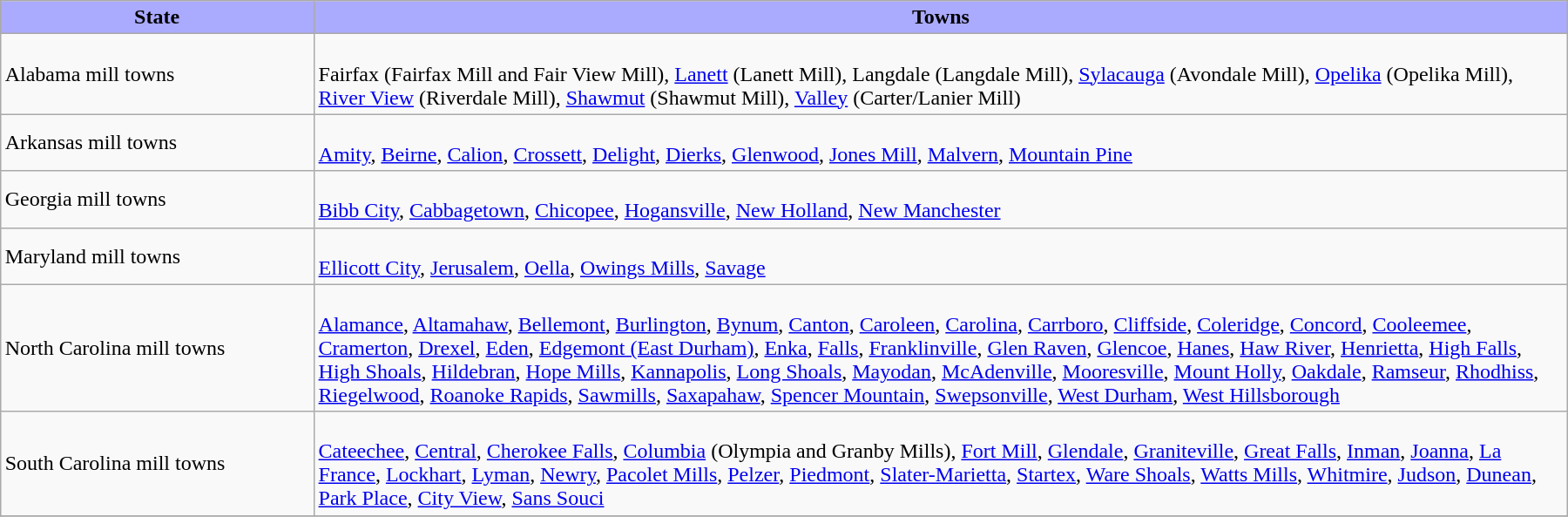<table class="wikitable" style="margin: 1em auto 1em auto;width: 95%">
<tr>
<th style="background-color: #AAAAFF" width=20%>State</th>
<th style="background-color: #AAAAFF">Towns</th>
</tr>
<tr>
<td>Alabama mill towns</td>
<td><br>Fairfax (Fairfax Mill and Fair View Mill), <a href='#'>Lanett</a> (Lanett Mill), Langdale (Langdale Mill), <a href='#'>Sylacauga</a> (Avondale Mill), <a href='#'>Opelika</a> (Opelika Mill), <a href='#'>River View</a> (Riverdale Mill), <a href='#'>Shawmut</a> (Shawmut Mill), <a href='#'>Valley</a> (Carter/Lanier Mill)</td>
</tr>
<tr>
<td>Arkansas mill towns</td>
<td><br><a href='#'>Amity</a>, <a href='#'>Beirne</a>, <a href='#'>Calion</a>, <a href='#'>Crossett</a>, <a href='#'>Delight</a>, <a href='#'>Dierks</a>, <a href='#'>Glenwood</a>, <a href='#'>Jones Mill</a>, <a href='#'>Malvern</a>, <a href='#'>Mountain Pine</a></td>
</tr>
<tr>
<td>Georgia mill towns</td>
<td><br><a href='#'>Bibb City</a>, <a href='#'>Cabbagetown</a>, <a href='#'>Chicopee</a>, <a href='#'>Hogansville</a>, <a href='#'>New Holland</a>, <a href='#'>New Manchester</a></td>
</tr>
<tr>
<td>Maryland mill towns</td>
<td><br><a href='#'>Ellicott City</a>, <a href='#'>Jerusalem</a>, <a href='#'>Oella</a>, <a href='#'>Owings Mills</a>, <a href='#'>Savage</a></td>
</tr>
<tr>
<td>North Carolina mill towns</td>
<td><br><a href='#'>Alamance</a>, <a href='#'>Altamahaw</a>, <a href='#'>Bellemont</a>, <a href='#'>Burlington</a>, <a href='#'>Bynum</a>, <a href='#'>Canton</a>, <a href='#'>Caroleen</a>, <a href='#'>Carolina</a>, <a href='#'>Carrboro</a>, <a href='#'>Cliffside</a>, <a href='#'>Coleridge</a>, <a href='#'>Concord</a>, <a href='#'>Cooleemee</a>, <a href='#'>Cramerton</a>, <a href='#'>Drexel</a>, <a href='#'>Eden</a>, <a href='#'>Edgemont (East Durham)</a>, <a href='#'>Enka</a>, <a href='#'>Falls</a>, <a href='#'>Franklinville</a>, <a href='#'>Glen Raven</a>, <a href='#'>Glencoe</a>, <a href='#'>Hanes</a>, <a href='#'>Haw River</a>, <a href='#'>Henrietta</a>, <a href='#'>High Falls</a>, <a href='#'>High Shoals</a>, <a href='#'>Hildebran</a>, <a href='#'>Hope Mills</a>, <a href='#'>Kannapolis</a>, <a href='#'>Long Shoals</a>, <a href='#'>Mayodan</a>, <a href='#'>McAdenville</a>, <a href='#'>Mooresville</a>, <a href='#'>Mount Holly</a>, <a href='#'>Oakdale</a>, <a href='#'>Ramseur</a>, <a href='#'>Rhodhiss</a>, <a href='#'>Riegelwood</a>, <a href='#'>Roanoke Rapids</a>, <a href='#'>Sawmills</a>, <a href='#'>Saxapahaw</a>, <a href='#'>Spencer Mountain</a>, <a href='#'>Swepsonville</a>, <a href='#'>West Durham</a>, <a href='#'>West Hillsborough</a></td>
</tr>
<tr>
<td>South Carolina mill towns</td>
<td><br><a href='#'>Cateechee</a>, <a href='#'>Central</a>, <a href='#'>Cherokee Falls</a>, <a href='#'>Columbia</a> (Olympia and Granby Mills), <a href='#'>Fort Mill</a>, <a href='#'>Glendale</a>, <a href='#'>Graniteville</a>, <a href='#'>Great Falls</a>, <a href='#'>Inman</a>, <a href='#'>Joanna</a>, <a href='#'>La France</a>, <a href='#'>Lockhart</a>, <a href='#'>Lyman</a>, <a href='#'>Newry</a>, <a href='#'>Pacolet Mills</a>, <a href='#'>Pelzer</a>, <a href='#'>Piedmont</a>, <a href='#'>Slater-Marietta</a>, <a href='#'>Startex</a>, <a href='#'>Ware Shoals</a>, <a href='#'>Watts Mills</a>, <a href='#'>Whitmire</a>, <a href='#'>Judson</a>, <a href='#'>Dunean</a>, <a href='#'>Park Place</a>, <a href='#'>City View</a>, <a href='#'>Sans Souci</a></td>
</tr>
<tr>
</tr>
</table>
